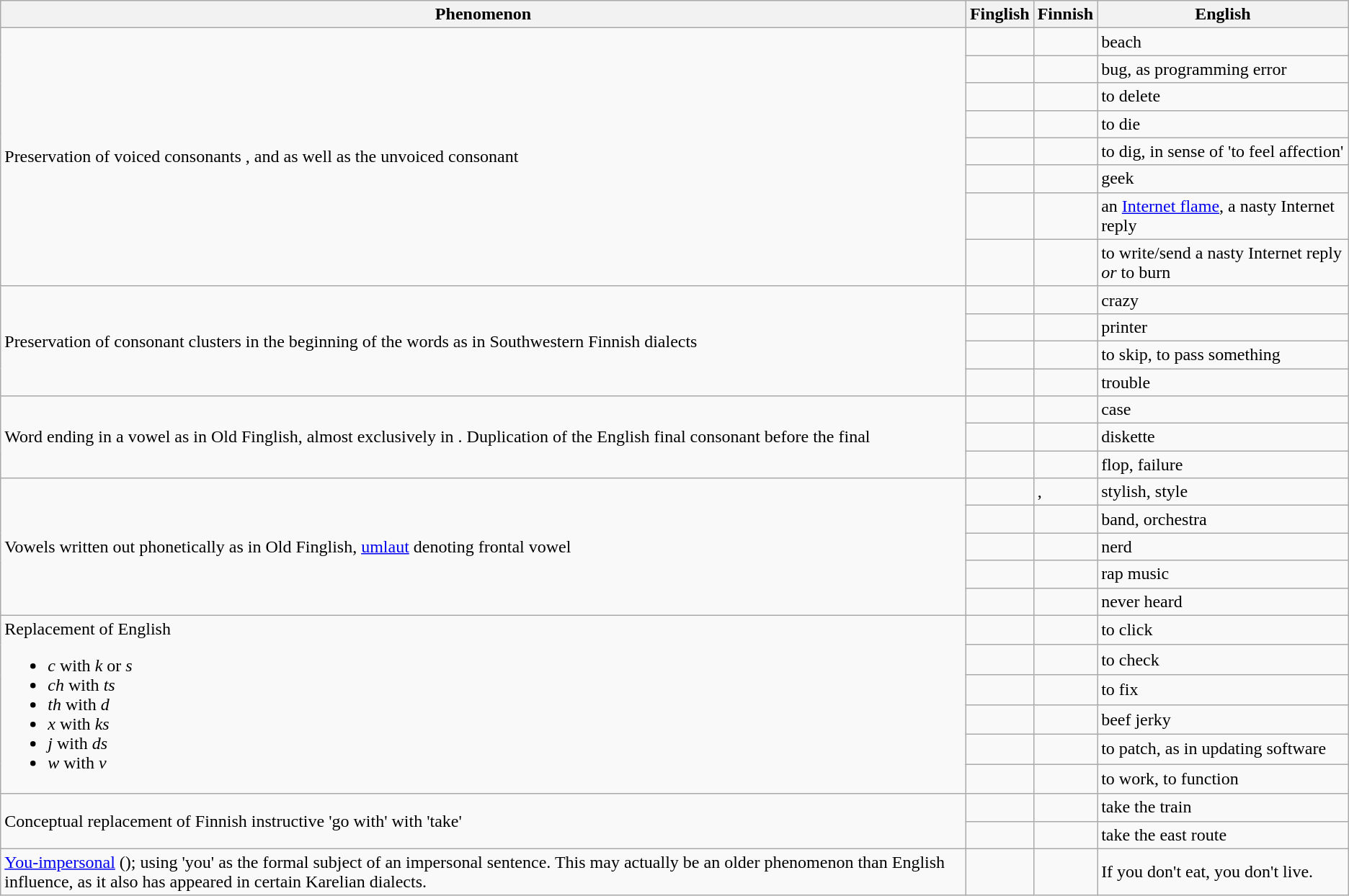<table class="wikitable">
<tr>
<th>Phenomenon</th>
<th>Finglish</th>
<th>Finnish</th>
<th>English</th>
</tr>
<tr>
<td rowspan=8>Preservation of voiced consonants ,  and  as well as the unvoiced consonant </td>
<td></td>
<td></td>
<td>beach</td>
</tr>
<tr>
<td></td>
<td></td>
<td>bug, as programming error</td>
</tr>
<tr>
<td></td>
<td></td>
<td>to delete</td>
</tr>
<tr>
<td></td>
<td></td>
<td>to die</td>
</tr>
<tr>
<td></td>
<td></td>
<td>to dig, in sense of 'to feel affection'</td>
</tr>
<tr>
<td></td>
<td></td>
<td>geek</td>
</tr>
<tr>
<td></td>
<td></td>
<td>an <a href='#'>Internet flame</a>, a nasty Internet reply</td>
</tr>
<tr>
<td></td>
<td></td>
<td>to write/send a nasty Internet reply <em>or</em> to burn</td>
</tr>
<tr>
<td rowspan=4>Preservation of consonant clusters in the beginning of the words as in Southwestern Finnish dialects</td>
<td></td>
<td></td>
<td>crazy</td>
</tr>
<tr>
<td></td>
<td></td>
<td>printer</td>
</tr>
<tr>
<td></td>
<td></td>
<td>to skip, to pass something</td>
</tr>
<tr>
<td></td>
<td></td>
<td>trouble</td>
</tr>
<tr>
<td rowspan=3>Word ending in a vowel as in Old Finglish, almost exclusively in . Duplication of the English final consonant before the final </td>
<td></td>
<td></td>
<td>case</td>
</tr>
<tr>
<td></td>
<td></td>
<td>diskette</td>
</tr>
<tr>
<td></td>
<td></td>
<td>flop, failure</td>
</tr>
<tr>
<td rowspan=5>Vowels written out phonetically as in Old Finglish, <a href='#'>umlaut</a> denoting frontal vowel</td>
<td></td>
<td>, </td>
<td>stylish, style</td>
</tr>
<tr>
<td></td>
<td></td>
<td>band, orchestra</td>
</tr>
<tr>
<td></td>
<td></td>
<td>nerd</td>
</tr>
<tr>
<td></td>
<td></td>
<td>rap music</td>
</tr>
<tr>
<td></td>
<td></td>
<td>never heard</td>
</tr>
<tr>
<td rowspan=6>Replacement of English<br><ul><li><em>c</em> with <em>k</em> or <em>s</em></li><li><em>ch</em> with <em>ts</em></li><li><em>th</em> with <em>d</em></li><li><em>x</em> with <em>ks</em></li><li><em>j</em> with <em>ds</em></li><li><em>w</em> with <em>v</em></li></ul></td>
<td></td>
<td></td>
<td>to click</td>
</tr>
<tr>
<td></td>
<td></td>
<td>to check</td>
</tr>
<tr>
<td></td>
<td></td>
<td>to fix</td>
</tr>
<tr>
<td></td>
<td></td>
<td>beef jerky</td>
</tr>
<tr>
<td></td>
<td></td>
<td>to patch, as in updating software</td>
</tr>
<tr>
<td></td>
<td></td>
<td>to work, to function</td>
</tr>
<tr>
<td rowspan=2>Conceptual replacement of Finnish instructive  'go with' with  'take'</td>
<td></td>
<td></td>
<td>take the train</td>
</tr>
<tr>
<td></td>
<td></td>
<td>take the east route</td>
</tr>
<tr>
<td><a href='#'>You-impersonal</a> (); using  'you' as the formal subject of an impersonal sentence. This may actually be an older phenomenon than English influence, as it also has appeared in certain Karelian dialects.</td>
<td></td>
<td></td>
<td>If you don't eat, you don't live.</td>
</tr>
</table>
